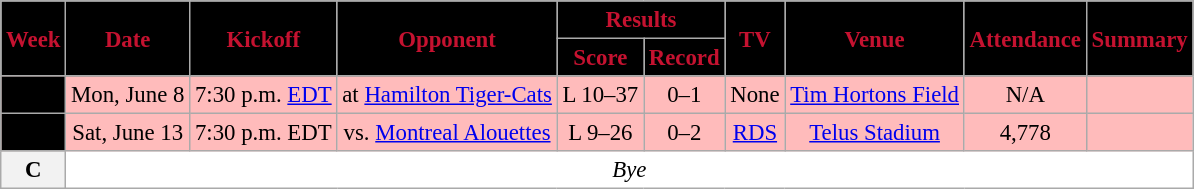<table class="wikitable" style="font-size: 95%;">
<tr>
<th style="background:#000000;color:#C51230;" rowspan=2>Week</th>
<th style="background:#000000;color:#C51230;" rowspan=2>Date</th>
<th style="background:#000000;color:#C51230;" rowspan=2>Kickoff</th>
<th style="background:#000000;color:#C51230;" rowspan=2>Opponent</th>
<th style="background:#000000;color:#C51230;" colspan=2>Results</th>
<th style="background:#000000;color:#C51230;" rowspan=2>TV</th>
<th style="background:#000000;color:#C51230;" rowspan=2>Venue</th>
<th style="background:#000000;color:#C51230;" rowspan=2>Attendance</th>
<th style="background:#000000;color:#C51230;" rowspan=2>Summary</th>
</tr>
<tr>
<th style="background:#000000;color:#C51230;">Score</th>
<th style="background:#000000;color:#C51230;">Record</th>
</tr>
<tr align="center" bgcolor="#ffbbbb">
<td style="text-align:center; background:black;"><span><strong>A</strong></span></td>
<td align="center">Mon, June 8</td>
<td align="center">7:30 p.m. <a href='#'>EDT</a></td>
<td align="center">at <a href='#'>Hamilton Tiger-Cats</a></td>
<td align="center">L 10–37</td>
<td align="center">0–1</td>
<td align="center">None</td>
<td align="center"><a href='#'>Tim Hortons Field</a></td>
<td align="center">N/A</td>
<td align="center"></td>
</tr>
<tr align="center" bgcolor="#ffbbbb">
<td style="text-align:center; background:black;"><span><strong>B</strong></span></td>
<td align="center">Sat, June 13</td>
<td align="center">7:30 p.m. EDT</td>
<td align="center">vs. <a href='#'>Montreal Alouettes</a></td>
<td align="center">L 9–26</td>
<td align="center">0–2</td>
<td align="center"><a href='#'>RDS</a></td>
<td align="center"><a href='#'>Telus Stadium</a> </td>
<td align="center">4,778</td>
<td align="center"></td>
</tr>
<tr align="center" bgcolor="#ffffff">
<th align="center"><strong>C</strong></th>
<td colspan=9 align="center" valign="middle"><em>Bye</em></td>
</tr>
</table>
